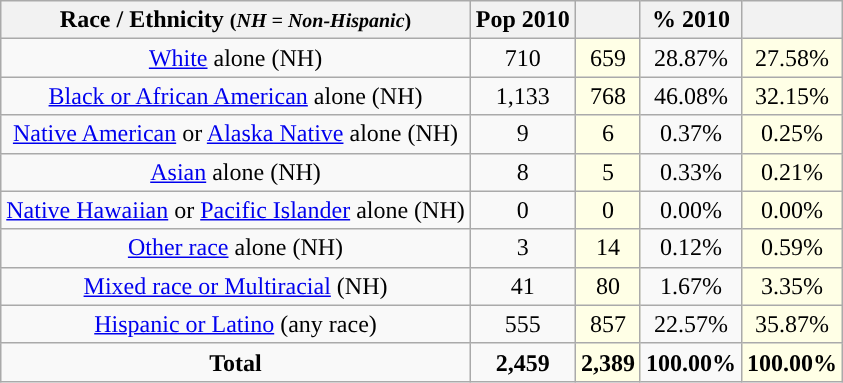<table class="wikitable" style="text-align:center;">
<tr>
<th>Race / Ethnicity <small>(<em>NH = Non-Hispanic</em>)</small></th>
<th>Pop 2010</th>
<th></th>
<th>% 2010</th>
<th></th>
</tr>
<tr>
<td><a href='#'>White</a> alone (NH)</td>
<td>710</td>
<td style='background: #ffffe6;'>659</td>
<td>28.87%</td>
<td style='background: #ffffe6;'>27.58%</td>
</tr>
<tr>
<td><a href='#'>Black or African American</a> alone (NH)</td>
<td>1,133</td>
<td style='background: #ffffe6;'>768</td>
<td>46.08%</td>
<td style='background: #ffffe6;'>32.15%</td>
</tr>
<tr>
<td><a href='#'>Native American</a> or <a href='#'>Alaska Native</a> alone (NH)</td>
<td>9</td>
<td style='background: #ffffe6;'>6</td>
<td>0.37%</td>
<td style='background: #ffffe6;'>0.25%</td>
</tr>
<tr>
<td><a href='#'>Asian</a> alone (NH)</td>
<td>8</td>
<td style='background: #ffffe6;'>5</td>
<td>0.33%</td>
<td style='background: #ffffe6;'>0.21%</td>
</tr>
<tr>
<td><a href='#'>Native Hawaiian</a>  or <a href='#'>Pacific Islander</a> alone (NH)</td>
<td>0</td>
<td style='background: #ffffe6;'>0</td>
<td>0.00%</td>
<td style='background: #ffffe6;'>0.00%</td>
</tr>
<tr>
<td><a href='#'>Other race</a> alone (NH)</td>
<td>3</td>
<td style='background: #ffffe6;'>14</td>
<td>0.12%</td>
<td style='background: #ffffe6;'>0.59%</td>
</tr>
<tr>
<td><a href='#'>Mixed race or Multiracial</a> (NH)</td>
<td>41</td>
<td style='background: #ffffe6;'>80</td>
<td>1.67%</td>
<td style='background: #ffffe6;'>3.35%</td>
</tr>
<tr>
<td><a href='#'>Hispanic or Latino</a> (any race)</td>
<td>555</td>
<td style='background: #ffffe6;'>857</td>
<td>22.57%</td>
<td style='background: #ffffe6;'>35.87%</td>
</tr>
<tr>
<td><strong>Total</strong></td>
<td><strong>2,459</strong></td>
<td style='background: #ffffe6;'><strong>2,389</strong></td>
<td><strong>100.00%</strong></td>
<td style='background: #ffffe6;'><strong>100.00%</strong></td>
</tr>
</table>
